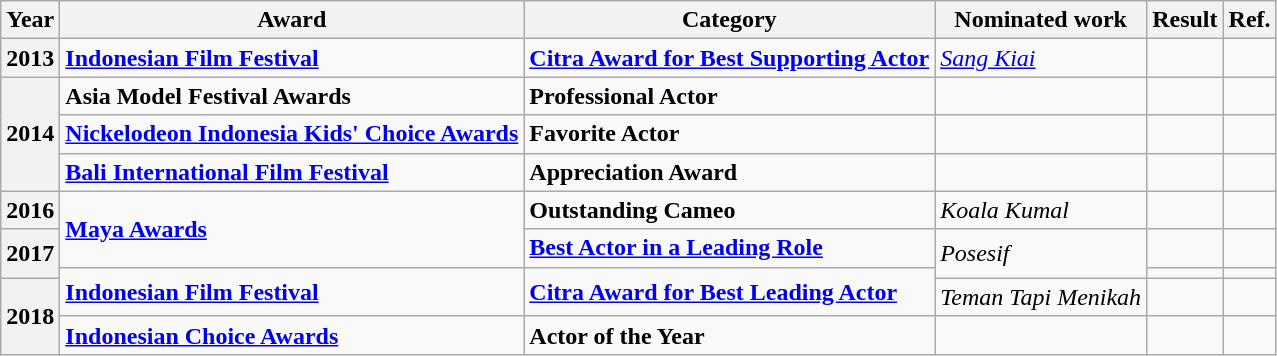<table class="wikitable sortable">
<tr>
<th>Year</th>
<th>Award</th>
<th>Category</th>
<th>Nominated work</th>
<th>Result</th>
<th class="unsortable">Ref.</th>
</tr>
<tr>
<th>2013</th>
<td><strong><a href='#'>Indonesian Film Festival</a></strong></td>
<td><strong><a href='#'>Citra Award for Best Supporting Actor</a></strong></td>
<td><em><a href='#'>Sang Kiai</a></em></td>
<td></td>
<td></td>
</tr>
<tr>
<th rowspan=3>2014</th>
<td><strong>Asia Model Festival Awards</strong></td>
<td><strong>Professional Actor</strong></td>
<td></td>
<td></td>
<td></td>
</tr>
<tr>
<td><strong><a href='#'>Nickelodeon Indonesia Kids' Choice Awards</a></strong></td>
<td><strong>Favorite Actor</strong></td>
<td></td>
<td></td>
<td></td>
</tr>
<tr>
<td><strong><a href='#'>Bali International Film Festival</a></strong></td>
<td><strong>Appreciation Award</strong></td>
<td></td>
<td></td>
<td></td>
</tr>
<tr>
<th>2016</th>
<td rowspan=2><strong><a href='#'>Maya Awards</a></strong></td>
<td><strong>Outstanding Cameo</strong></td>
<td><em>Koala Kumal</em></td>
<td></td>
<td></td>
</tr>
<tr>
<th rowspan=2>2017</th>
<td><strong><a href='#'>Best Actor in a Leading Role</a></strong></td>
<td rowspan=2><em>Posesif</em></td>
<td></td>
<td></td>
</tr>
<tr>
<td rowspan=2><strong><a href='#'>Indonesian Film Festival</a></strong></td>
<td rowspan=2><strong><a href='#'>Citra Award for Best Leading Actor</a></strong></td>
<td></td>
<td></td>
</tr>
<tr>
<th rowspan=2>2018</th>
<td><em>Teman Tapi Menikah</em></td>
<td></td>
<td></td>
</tr>
<tr>
<td><strong><a href='#'>Indonesian Choice Awards</a></strong></td>
<td><strong>Actor of the Year</strong></td>
<td></td>
<td></td>
<td></td>
</tr>
</table>
